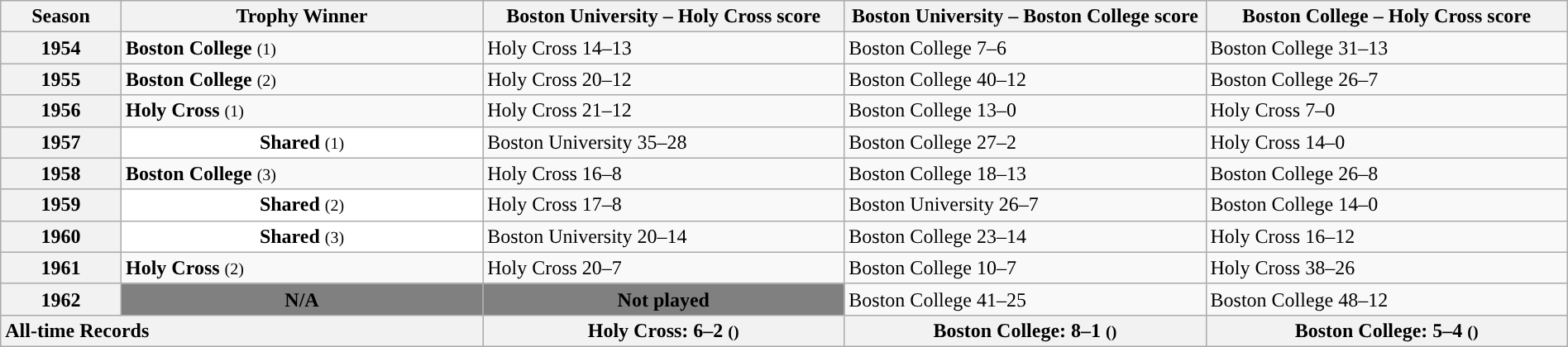<table class="wikitable" style="margin: 1em auto 1em auto" width="100%">
<tr>
<th width="5%">Season</th>
<th width="15%">Trophy Winner</th>
<th width="15%">Boston University – Holy Cross score</th>
<th width="15%">Boston University – Boston College score</th>
<th width="15%">Boston College – Holy Cross score</th>
</tr>
<tr>
<th>1954</th>
<td><strong>Boston College</strong> <small>(1)</small></td>
<td>Holy Cross 14–13</td>
<td>Boston College 7–6</td>
<td>Boston College 31–13</td>
</tr>
<tr>
<th>1955</th>
<td><strong>Boston College</strong> <small>(2)</small></td>
<td>Holy Cross 20–12</td>
<td>Boston College 40–12</td>
<td>Boston College 26–7</td>
</tr>
<tr>
<th>1956</th>
<td><strong>Holy Cross</strong> <small>(1)</small></td>
<td>Holy Cross 21–12</td>
<td>Boston College 13–0</td>
<td>Holy Cross 7–0</td>
</tr>
<tr>
<th>1957</th>
<td style="background: white; color: black; text-align:center;"><strong>Shared</strong> <small>(1)</small></td>
<td>Boston University 35–28</td>
<td>Boston College 27–2</td>
<td>Holy Cross 14–0</td>
</tr>
<tr>
<th>1958</th>
<td><strong>Boston College</strong> <small>(3)</small></td>
<td>Holy Cross 16–8</td>
<td>Boston College 18–13</td>
<td>Boston College 26–8</td>
</tr>
<tr>
<th>1959</th>
<td style="background: white; color: black; text-align:center;"><strong>Shared</strong> <small>(2)</small></td>
<td>Holy Cross 17–8</td>
<td>Boston University 26–7</td>
<td>Boston College 14–0</td>
</tr>
<tr>
<th>1960</th>
<td style="background: white; color: black; text-align:center;"><strong>Shared</strong> <small>(3)</small></td>
<td>Boston University 20–14</td>
<td>Boston College 23–14</td>
<td>Holy Cross 16–12</td>
</tr>
<tr>
<th>1961</th>
<td><strong>Holy Cross</strong> <small>(2)</small></td>
<td>Holy Cross 20–7</td>
<td>Boston College 10–7</td>
<td>Holy Cross 38–26</td>
</tr>
<tr>
<th>1962</th>
<td style="background: grey; color: black; text-align:center;"><strong>N/A</strong></td>
<td style="background: grey; color: black; text-align:center;"><strong>Not played</strong></td>
<td>Boston College 41–25</td>
<td>Boston College 48–12</td>
</tr>
<tr>
<th colspan="2" style="text-align: left;" align="right">All-time Records</th>
<th>Holy Cross: 6–2 <small>()</small></th>
<th>Boston College: 8–1 <small>()</small></th>
<th>Boston College: 5–4 <small>()</small></th>
</tr>
</table>
